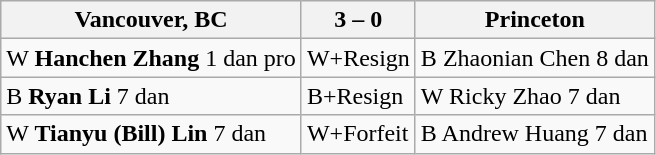<table class="wikitable">
<tr>
<th>Vancouver, BC</th>
<th>3 – 0</th>
<th>Princeton</th>
</tr>
<tr>
<td>W <strong>Hanchen Zhang</strong> 1 dan pro</td>
<td>W+Resign</td>
<td>B Zhaonian Chen 8 dan</td>
</tr>
<tr>
<td>B <strong>Ryan Li</strong> 7 dan</td>
<td>B+Resign</td>
<td>W Ricky Zhao 7 dan</td>
</tr>
<tr>
<td>W <strong>Tianyu (Bill) Lin</strong> 7 dan</td>
<td>W+Forfeit</td>
<td>B Andrew Huang 7 dan</td>
</tr>
</table>
